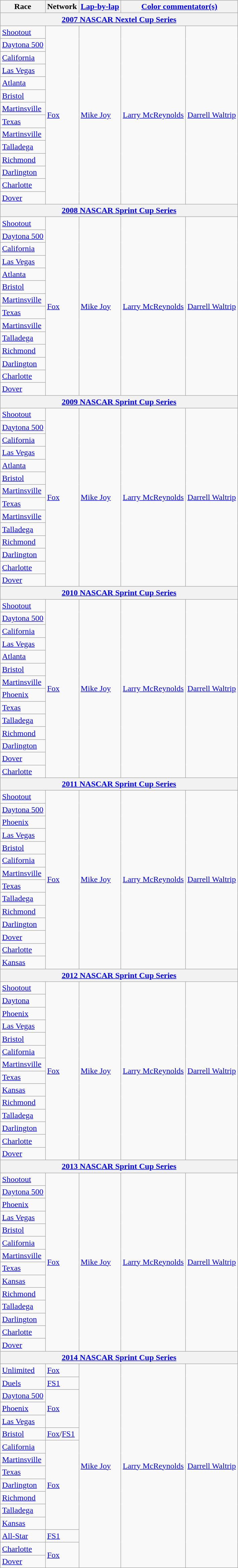<table class="wikitable">
<tr>
<th>Race</th>
<th>Network</th>
<th><a href='#'>Lap-by-lap</a></th>
<th colspan=2><a href='#'>Color commentator(s)</a></th>
</tr>
<tr>
<th colspan=5><a href='#'>2007 NASCAR Nextel Cup Series</a></th>
</tr>
<tr>
<td><a href='#'>Shootout</a></td>
<td rowspan=14><a href='#'>Fox</a></td>
<td rowspan=14><a href='#'>Mike Joy</a></td>
<td rowspan=14><a href='#'>Larry McReynolds</a></td>
<td rowspan=14><a href='#'>Darrell Waltrip</a></td>
</tr>
<tr>
<td><a href='#'>Daytona 500</a></td>
</tr>
<tr>
<td><a href='#'>California</a></td>
</tr>
<tr>
<td><a href='#'>Las Vegas</a></td>
</tr>
<tr>
<td><a href='#'>Atlanta</a></td>
</tr>
<tr>
<td><a href='#'>Bristol</a></td>
</tr>
<tr>
<td><a href='#'>Martinsville</a></td>
</tr>
<tr>
<td><a href='#'>Texas</a></td>
</tr>
<tr>
<td><a href='#'>Martinsville</a></td>
</tr>
<tr>
<td><a href='#'>Talladega</a></td>
</tr>
<tr>
<td><a href='#'>Richmond</a></td>
</tr>
<tr>
<td><a href='#'>Darlington</a></td>
</tr>
<tr>
<td><a href='#'>Charlotte</a></td>
</tr>
<tr>
<td><a href='#'>Dover</a></td>
</tr>
<tr>
<th colspan=5><a href='#'>2008 NASCAR Sprint Cup Series</a></th>
</tr>
<tr>
<td><a href='#'>Shootout</a></td>
<td rowspan=14><a href='#'>Fox</a></td>
<td rowspan=14><a href='#'>Mike Joy</a></td>
<td rowspan=14><a href='#'>Larry McReynolds</a></td>
<td rowspan=14><a href='#'>Darrell Waltrip</a></td>
</tr>
<tr>
<td><a href='#'>Daytona 500</a></td>
</tr>
<tr>
<td><a href='#'>California</a></td>
</tr>
<tr>
<td><a href='#'>Las Vegas</a></td>
</tr>
<tr>
<td><a href='#'>Atlanta</a></td>
</tr>
<tr>
<td><a href='#'>Bristol</a></td>
</tr>
<tr>
<td><a href='#'>Martinsville</a></td>
</tr>
<tr>
<td><a href='#'>Texas</a></td>
</tr>
<tr>
<td><a href='#'>Martinsville</a></td>
</tr>
<tr>
<td><a href='#'>Talladega</a></td>
</tr>
<tr>
<td><a href='#'>Richmond</a></td>
</tr>
<tr>
<td><a href='#'>Darlington</a></td>
</tr>
<tr>
<td><a href='#'>Charlotte</a></td>
</tr>
<tr>
<td><a href='#'>Dover</a></td>
</tr>
<tr>
<th colspan=5><a href='#'>2009 NASCAR Sprint Cup Series</a></th>
</tr>
<tr>
<td><a href='#'>Shootout</a></td>
<td rowspan=14><a href='#'>Fox</a></td>
<td rowspan=14><a href='#'>Mike Joy</a></td>
<td rowspan=14><a href='#'>Larry McReynolds</a></td>
<td rowspan=14><a href='#'>Darrell Waltrip</a></td>
</tr>
<tr>
<td><a href='#'>Daytona 500</a></td>
</tr>
<tr>
<td><a href='#'>California</a></td>
</tr>
<tr>
<td><a href='#'>Las Vegas</a></td>
</tr>
<tr>
<td><a href='#'>Atlanta</a></td>
</tr>
<tr>
<td><a href='#'>Bristol</a></td>
</tr>
<tr>
<td><a href='#'>Martinsville</a></td>
</tr>
<tr>
<td><a href='#'>Texas</a></td>
</tr>
<tr>
<td><a href='#'>Martinsville</a></td>
</tr>
<tr>
<td><a href='#'>Talladega</a></td>
</tr>
<tr>
<td><a href='#'>Richmond</a></td>
</tr>
<tr>
<td><a href='#'>Darlington</a></td>
</tr>
<tr>
<td><a href='#'>Charlotte</a></td>
</tr>
<tr>
<td><a href='#'>Dover</a></td>
</tr>
<tr>
<th colspan=5><a href='#'>2010 NASCAR Sprint Cup Series</a></th>
</tr>
<tr>
<td><a href='#'>Shootout</a></td>
<td rowspan=14><a href='#'>Fox</a></td>
<td rowspan=14><a href='#'>Mike Joy</a></td>
<td rowspan=14><a href='#'>Larry McReynolds</a></td>
<td rowspan=14><a href='#'>Darrell Waltrip</a></td>
</tr>
<tr>
<td><a href='#'>Daytona 500</a></td>
</tr>
<tr>
<td><a href='#'>California</a></td>
</tr>
<tr>
<td><a href='#'>Las Vegas</a></td>
</tr>
<tr>
<td><a href='#'>Atlanta</a></td>
</tr>
<tr>
<td><a href='#'>Bristol</a></td>
</tr>
<tr>
<td><a href='#'>Martinsville</a></td>
</tr>
<tr>
<td><a href='#'>Phoenix</a></td>
</tr>
<tr>
<td><a href='#'>Texas</a></td>
</tr>
<tr>
<td><a href='#'>Talladega</a></td>
</tr>
<tr>
<td><a href='#'>Richmond</a></td>
</tr>
<tr>
<td><a href='#'>Darlington</a></td>
</tr>
<tr>
<td><a href='#'>Dover</a></td>
</tr>
<tr>
<td><a href='#'>Charlotte</a></td>
</tr>
<tr>
<th colspan=5><a href='#'>2011 NASCAR Sprint Cup Series</a></th>
</tr>
<tr>
<td><a href='#'>Shootout</a></td>
<td rowspan=14><a href='#'>Fox</a></td>
<td rowspan=14><a href='#'>Mike Joy</a></td>
<td rowspan=14><a href='#'>Larry McReynolds</a></td>
<td rowspan=14><a href='#'>Darrell Waltrip</a></td>
</tr>
<tr>
<td><a href='#'>Daytona 500</a></td>
</tr>
<tr>
<td><a href='#'>Phoenix</a></td>
</tr>
<tr>
<td><a href='#'>Las Vegas</a></td>
</tr>
<tr>
<td><a href='#'>Bristol</a></td>
</tr>
<tr>
<td><a href='#'>California</a></td>
</tr>
<tr>
<td><a href='#'>Martinsville</a></td>
</tr>
<tr>
<td><a href='#'>Texas</a></td>
</tr>
<tr>
<td><a href='#'>Talladega</a></td>
</tr>
<tr>
<td><a href='#'>Richmond</a></td>
</tr>
<tr>
<td><a href='#'>Darlington</a></td>
</tr>
<tr>
<td><a href='#'>Dover</a></td>
</tr>
<tr>
<td><a href='#'>Charlotte</a></td>
</tr>
<tr>
<td><a href='#'>Kansas</a></td>
</tr>
<tr>
<th colspan=5><a href='#'>2012 NASCAR Sprint Cup Series</a></th>
</tr>
<tr>
<td><a href='#'>Shootout</a></td>
<td rowspan=14><a href='#'>Fox</a></td>
<td rowspan=14><a href='#'>Mike Joy</a></td>
<td rowspan=14><a href='#'>Larry McReynolds</a></td>
<td rowspan=14><a href='#'>Darrell Waltrip</a></td>
</tr>
<tr>
<td><a href='#'>Daytona</a></td>
</tr>
<tr>
<td><a href='#'>Phoenix</a></td>
</tr>
<tr>
<td><a href='#'>Las Vegas</a></td>
</tr>
<tr>
<td><a href='#'>Bristol</a></td>
</tr>
<tr>
<td><a href='#'>California</a></td>
</tr>
<tr>
<td><a href='#'>Martinsville</a></td>
</tr>
<tr>
<td><a href='#'>Texas</a></td>
</tr>
<tr>
<td><a href='#'>Kansas</a></td>
</tr>
<tr>
<td><a href='#'>Richmond</a></td>
</tr>
<tr>
<td><a href='#'>Talladega</a></td>
</tr>
<tr>
<td><a href='#'>Darlington</a></td>
</tr>
<tr>
<td><a href='#'>Charlotte</a></td>
</tr>
<tr>
<td><a href='#'>Dover</a></td>
</tr>
<tr>
<th colspan=5><a href='#'>2013 NASCAR Sprint Cup Series</a></th>
</tr>
<tr>
<td><a href='#'>Shootout</a></td>
<td rowspan=14><a href='#'>Fox</a></td>
<td rowspan=14><a href='#'>Mike Joy</a></td>
<td rowspan=14><a href='#'>Larry McReynolds</a></td>
<td rowspan=14><a href='#'>Darrell Waltrip</a></td>
</tr>
<tr>
<td><a href='#'>Daytona 500</a></td>
</tr>
<tr>
<td><a href='#'>Phoenix</a></td>
</tr>
<tr>
<td><a href='#'>Las Vegas</a></td>
</tr>
<tr>
<td><a href='#'>Bristol</a></td>
</tr>
<tr>
<td><a href='#'>California</a></td>
</tr>
<tr>
<td><a href='#'>Martinsville</a></td>
</tr>
<tr>
<td><a href='#'>Texas</a></td>
</tr>
<tr>
<td><a href='#'>Kansas</a></td>
</tr>
<tr>
<td><a href='#'>Richmond</a></td>
</tr>
<tr>
<td><a href='#'>Talladega</a></td>
</tr>
<tr>
<td><a href='#'>Darlington</a></td>
</tr>
<tr>
<td><a href='#'>Charlotte</a></td>
</tr>
<tr>
<td><a href='#'>Dover</a></td>
</tr>
<tr>
<th colspan=5><a href='#'>2014 NASCAR Sprint Cup Series</a></th>
</tr>
<tr>
<td><a href='#'>Unlimited</a></td>
<td><a href='#'>Fox</a></td>
<td rowspan=16><a href='#'>Mike Joy</a></td>
<td rowspan=16><a href='#'>Larry McReynolds</a></td>
<td rowspan=16><a href='#'>Darrell Waltrip</a></td>
</tr>
<tr>
<td><a href='#'>Duels</a></td>
<td><a href='#'>FS1</a></td>
</tr>
<tr>
<td><a href='#'>Daytona 500</a></td>
<td rowspan=3><a href='#'>Fox</a></td>
</tr>
<tr>
<td><a href='#'>Phoenix</a></td>
</tr>
<tr>
<td><a href='#'>Las Vegas</a></td>
</tr>
<tr>
<td><a href='#'>Bristol</a></td>
<td><a href='#'>Fox</a>/<a href='#'>FS1</a></td>
</tr>
<tr>
<td><a href='#'>California</a></td>
<td rowspan=7><a href='#'>Fox</a></td>
</tr>
<tr>
<td><a href='#'>Martinsville</a></td>
</tr>
<tr>
<td><a href='#'>Texas</a></td>
</tr>
<tr>
<td><a href='#'>Darlington</a></td>
</tr>
<tr>
<td><a href='#'>Richmond</a></td>
</tr>
<tr>
<td><a href='#'>Talladega</a></td>
</tr>
<tr>
<td><a href='#'>Kansas</a></td>
</tr>
<tr>
<td><a href='#'>All-Star</a></td>
<td><a href='#'>FS1</a></td>
</tr>
<tr>
<td><a href='#'>Charlotte</a></td>
<td rowspan=2><a href='#'>Fox</a></td>
</tr>
<tr>
<td><a href='#'>Dover</a></td>
</tr>
</table>
